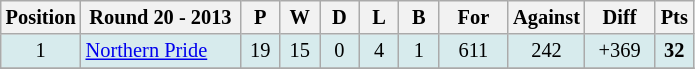<table class="wikitable" style="text-align:center; font-size:85%;">
<tr>
<th width=40 abbr="Position">Position</th>
<th width=100>Round 20 - 2013</th>
<th width=20 abbr="Played">P</th>
<th width=20 abbr="Won">W</th>
<th width=20 abbr="Drawn">D</th>
<th width=20 abbr="Lost">L</th>
<th width=20 abbr="Bye">B</th>
<th width=40 abbr="Points for">For</th>
<th width=40 abbr="Points against">Against</th>
<th width=40 abbr="Points difference">Diff</th>
<th width=20 abbr="Points">Pts</th>
</tr>
<tr style="background: #d7ebed;">
<td>1</td>
<td style="text-align:left;"> <a href='#'>Northern Pride</a></td>
<td>19</td>
<td>15</td>
<td>0</td>
<td>4</td>
<td>1</td>
<td>611</td>
<td>242</td>
<td>+369</td>
<td><strong>32</strong></td>
</tr>
<tr>
</tr>
</table>
